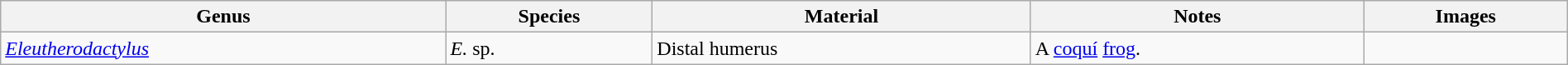<table class="wikitable" width="100%" align="center">
<tr>
<th>Genus</th>
<th>Species</th>
<th>Material</th>
<th>Notes</th>
<th>Images</th>
</tr>
<tr>
<td><em><a href='#'>Eleutherodactylus</a></em></td>
<td><em>E.</em> sp.</td>
<td>Distal humerus</td>
<td>A <a href='#'>coquí</a> <a href='#'>frog</a>.</td>
<td></td>
</tr>
</table>
